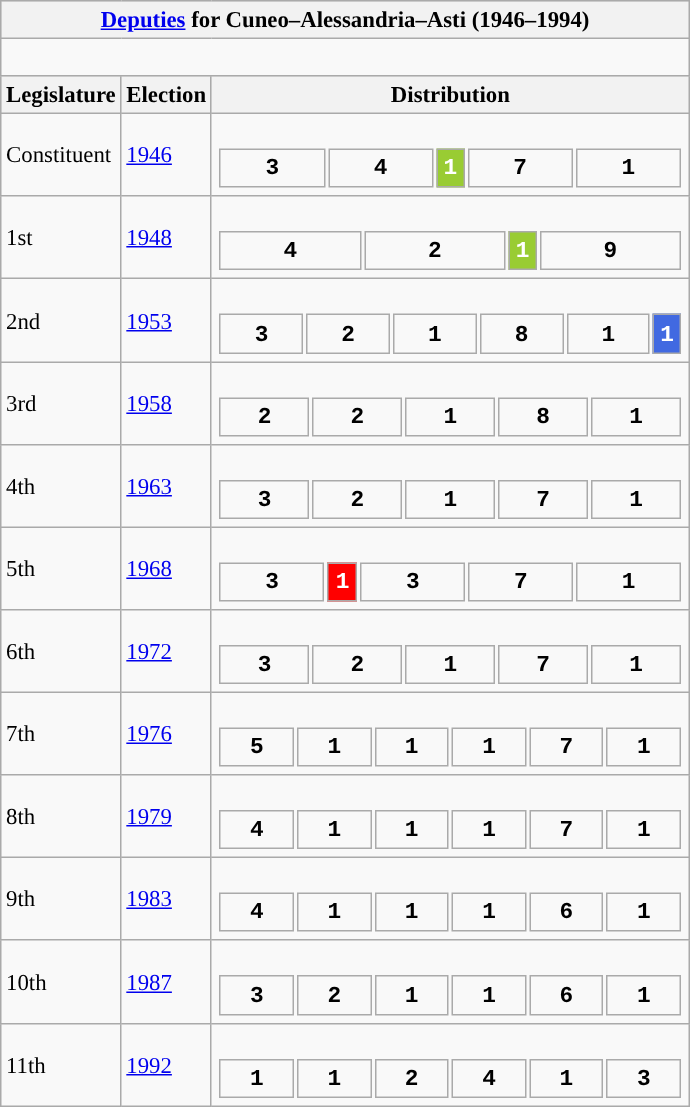<table class="wikitable" style="font-size:95%;">
<tr bgcolor="#CCCCCC">
<th colspan="3"><a href='#'>Deputies</a> for Cuneo–Alessandria–Asti (1946–1994)</th>
</tr>
<tr>
<td colspan="3"><br>













</td>
</tr>
<tr bgcolor="#CCCCCC">
<th>Legislature</th>
<th>Election</th>
<th>Distribution</th>
</tr>
<tr>
<td>Constituent</td>
<td><a href='#'>1946</a></td>
<td><br><table style="width:20.5em; font-size:100%; text-align:center; font-family:Courier New;">
<tr style="font-weight:bold">
<td style="background:">3</td>
<td style="background:">4</td>
<td style="background:#99CC33; width:6.25%; color:white;">1</td>
<td style="background:">7</td>
<td style="background:">1</td>
</tr>
</table>
</td>
</tr>
<tr>
<td>1st</td>
<td><a href='#'>1948</a></td>
<td><br><table style="width:20.5em; font-size:100%; text-align:center; font-family:Courier New;">
<tr style="font-weight:bold">
<td style="background:">4</td>
<td style="background:">2</td>
<td style="background:#99CC33; width:6.25%; color:white;">1</td>
<td style="background:">9</td>
</tr>
</table>
</td>
</tr>
<tr>
<td>2nd</td>
<td><a href='#'>1953</a></td>
<td><br><table style="width:20.5em; font-size:100%; text-align:center; font-family:Courier New;">
<tr style="font-weight:bold">
<td style="background:">3</td>
<td style="background:">2</td>
<td style="background:">1</td>
<td style="background:">8</td>
<td style="background:">1</td>
<td style="background:royalblue; width:6.25%; color:white;">1</td>
</tr>
</table>
</td>
</tr>
<tr>
<td>3rd</td>
<td><a href='#'>1958</a></td>
<td><br><table style="width:20.5em; font-size:100%; text-align:center; font-family:Courier New;">
<tr style="font-weight:bold">
<td style="background:">2</td>
<td style="background:">2</td>
<td style="background:">1</td>
<td style="background:">8</td>
<td style="background:">1</td>
</tr>
</table>
</td>
</tr>
<tr>
<td>4th</td>
<td><a href='#'>1963</a></td>
<td><br><table style="width:20.5em; font-size:100%; text-align:center; font-family:Courier New;">
<tr style="font-weight:bold">
<td style="background:">3</td>
<td style="background:">2</td>
<td style="background:">1</td>
<td style="background:">7</td>
<td style="background:">1</td>
</tr>
</table>
</td>
</tr>
<tr>
<td>5th</td>
<td><a href='#'>1968</a></td>
<td><br><table style="width:20.5em; font-size:100%; text-align:center; font-family:Courier New;">
<tr style="font-weight:bold">
<td style="background:">3</td>
<td style="background:red; width:6.67%; color:white;">1</td>
<td style="background:">3</td>
<td style="background:">7</td>
<td style="background:">1</td>
</tr>
</table>
</td>
</tr>
<tr>
<td>6th</td>
<td><a href='#'>1972</a></td>
<td><br><table style="width:20.5em; font-size:100%; text-align:center; font-family:Courier New;">
<tr style="font-weight:bold">
<td style="background:">3</td>
<td style="background:">2</td>
<td style="background:">1</td>
<td style="background:">7</td>
<td style="background:">1</td>
</tr>
</table>
</td>
</tr>
<tr>
<td>7th</td>
<td><a href='#'>1976</a></td>
<td><br><table style="width:20.5em; font-size:100%; text-align:center; font-family:Courier New;">
<tr style="font-weight:bold">
<td style="background:">5</td>
<td style="background:">1</td>
<td style="background:">1</td>
<td style="background:">1</td>
<td style="background:">7</td>
<td style="background:">1</td>
</tr>
</table>
</td>
</tr>
<tr>
<td>8th</td>
<td><a href='#'>1979</a></td>
<td><br><table style="width:20.5em; font-size:100%; text-align:center; font-family:Courier New;">
<tr style="font-weight:bold">
<td style="background:">4</td>
<td style="background:">1</td>
<td style="background:">1</td>
<td style="background:">1</td>
<td style="background:">7</td>
<td style="background:">1</td>
</tr>
</table>
</td>
</tr>
<tr>
<td>9th</td>
<td><a href='#'>1983</a></td>
<td><br><table style="width:20.5em; font-size:100%; text-align:center; font-family:Courier New;">
<tr style="font-weight:bold">
<td style="background:">4</td>
<td style="background:">1</td>
<td style="background:">1</td>
<td style="background:">1</td>
<td style="background:">6</td>
<td style="background:">1</td>
</tr>
</table>
</td>
</tr>
<tr>
<td>10th</td>
<td><a href='#'>1987</a></td>
<td><br><table style="width:20.5em; font-size:100%; text-align:center; font-family:Courier New;">
<tr style="font-weight:bold">
<td style="background:">3</td>
<td style="background:">2</td>
<td style="background:">1</td>
<td style="background:">1</td>
<td style="background:">6</td>
<td style="background:">1</td>
</tr>
</table>
</td>
</tr>
<tr>
<td>11th</td>
<td><a href='#'>1992</a></td>
<td><br><table style="width:20.5em; font-size:100%; text-align:center; font-family:Courier New;">
<tr style="font-weight:bold">
<td style="background:">1</td>
<td style="background:">1</td>
<td style="background:">2</td>
<td style="background:">4</td>
<td style="background:">1</td>
<td style="background:">3</td>
</tr>
</table>
</td>
</tr>
</table>
